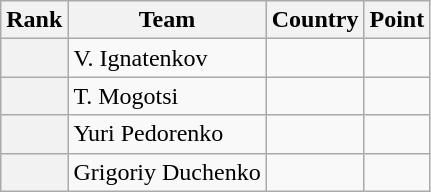<table class="wikitable sortable">
<tr>
<th>Rank</th>
<th>Team</th>
<th>Country</th>
<th>Point</th>
</tr>
<tr>
<th></th>
<td>V. Ignatenkov</td>
<td></td>
<td></td>
</tr>
<tr>
<th></th>
<td>T. Mogotsi</td>
<td></td>
<td></td>
</tr>
<tr>
<th></th>
<td>Yuri Pedorenko</td>
<td></td>
<td></td>
</tr>
<tr>
<th></th>
<td>Grigoriy Duchenko</td>
<td></td>
<td></td>
</tr>
</table>
